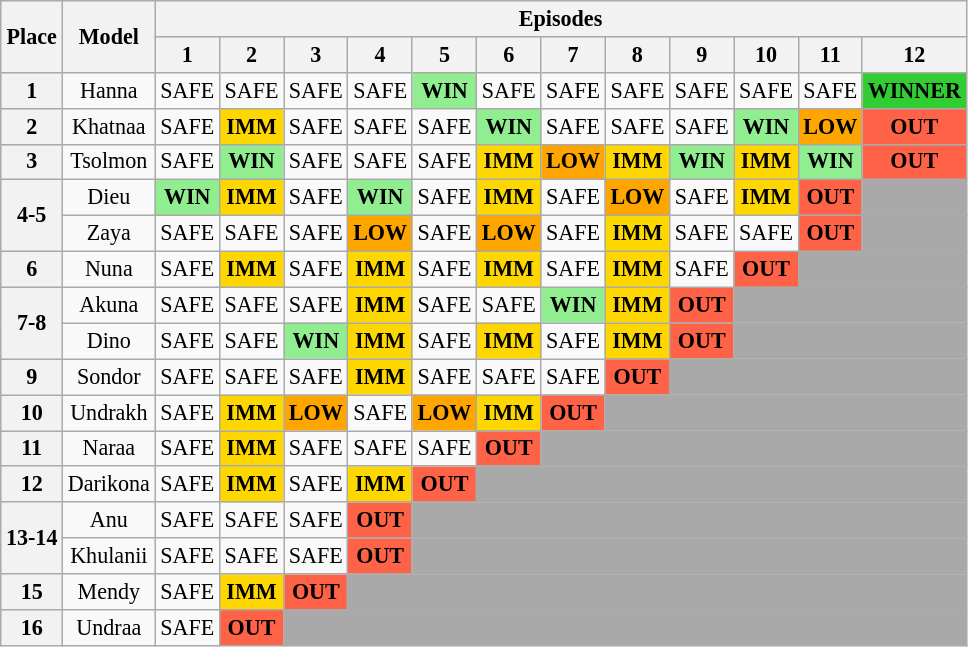<table class="wikitable" style="text-align:center; font-size:92%">
<tr>
<th rowspan="2">Place</th>
<th rowspan="2">Model</th>
<th colspan="18">Episodes</th>
</tr>
<tr>
<th>1</th>
<th>2</th>
<th>3</th>
<th>4</th>
<th>5</th>
<th>6</th>
<th>7</th>
<th>8</th>
<th>9</th>
<th>10</th>
<th>11</th>
<th>12</th>
</tr>
<tr>
<th>1</th>
<td>Hanna</td>
<td>SAFE</td>
<td>SAFE</td>
<td>SAFE</td>
<td>SAFE</td>
<td style="background:lightgreen;"><strong>WIN</strong></td>
<td>SAFE</td>
<td>SAFE</td>
<td>SAFE</td>
<td>SAFE</td>
<td>SAFE</td>
<td>SAFE</td>
<td style="background:limegreen;"><strong>WINNER</strong></td>
</tr>
<tr>
<th>2</th>
<td>Khatnaa</td>
<td>SAFE</td>
<td style="background:gold;"><strong>IMM</strong></td>
<td>SAFE</td>
<td>SAFE</td>
<td>SAFE</td>
<td style="background:lightgreen;"><strong>WIN</strong></td>
<td>SAFE</td>
<td>SAFE</td>
<td>SAFE</td>
<td style="background:lightgreen;"><strong>WIN</strong></td>
<td style="background:orange;"><strong>LOW</strong></td>
<td style="background:tomato;"><strong>OUT</strong></td>
</tr>
<tr>
<th>3</th>
<td>Tsolmon</td>
<td>SAFE</td>
<td style="background:lightgreen;"><strong>WIN</strong></td>
<td>SAFE</td>
<td>SAFE</td>
<td>SAFE</td>
<td style="background:gold;"><strong>IMM</strong></td>
<td style="background:orange;"><strong>LOW</strong></td>
<td style="background:gold;"><strong>IMM</strong></td>
<td style="background:lightgreen;"><strong>WIN</strong></td>
<td style="background:gold;"><strong>IMM</strong></td>
<td style="background:lightgreen;"><strong>WIN</strong></td>
<td style="background:tomato;"><strong>OUT</strong></td>
</tr>
<tr>
<th rowspan="2">4-5</th>
<td>Dieu</td>
<td style="background:lightgreen;"><strong>WIN</strong></td>
<td style="background:gold;"><strong>IMM</strong></td>
<td>SAFE</td>
<td style="background:lightgreen;"><strong>WIN</strong></td>
<td>SAFE</td>
<td style="background:gold;"><strong>IMM</strong></td>
<td>SAFE</td>
<td style="background:orange;"><strong>LOW</strong></td>
<td>SAFE</td>
<td style="background:gold;"><strong>IMM</strong></td>
<td style="background:tomato;"><strong>OUT</strong></td>
<td style="background:darkgrey;" colspan="15"></td>
</tr>
<tr>
<td>Zaya</td>
<td>SAFE</td>
<td>SAFE</td>
<td>SAFE</td>
<td style="background:orange;"><strong>LOW</strong></td>
<td>SAFE</td>
<td style="background:orange;"><strong>LOW</strong></td>
<td>SAFE</td>
<td style="background:gold;"><strong>IMM</strong></td>
<td>SAFE</td>
<td>SAFE</td>
<td style="background:tomato;"><strong>OUT</strong></td>
<td style="background:darkgrey;" colspan="15"></td>
</tr>
<tr>
<th>6</th>
<td>Nuna</td>
<td>SAFE</td>
<td style="background:gold;"><strong>IMM</strong></td>
<td>SAFE</td>
<td style="background:gold;"><strong>IMM</strong></td>
<td>SAFE</td>
<td style="background:gold;"><strong>IMM</strong></td>
<td>SAFE</td>
<td style="background:gold;"><strong>IMM</strong></td>
<td>SAFE</td>
<td style="background:tomato;"><strong>OUT</strong></td>
<td style="background:darkgrey;" colspan="12"></td>
</tr>
<tr>
<th rowspan="2">7-8</th>
<td>Akuna</td>
<td>SAFE</td>
<td>SAFE</td>
<td>SAFE</td>
<td style="background:gold;"><strong>IMM</strong></td>
<td>SAFE</td>
<td>SAFE</td>
<td style="background:lightgreen;"><strong>WIN</strong></td>
<td style="background:gold;"><strong>IMM</strong></td>
<td style="background:tomato;"><strong>OUT</strong></td>
<td style="background:darkgrey;" colspan="12"></td>
</tr>
<tr>
<td>Dino</td>
<td>SAFE</td>
<td>SAFE</td>
<td style="background:lightgreen;"><strong>WIN</strong></td>
<td style="background:gold;"><strong>IMM</strong></td>
<td>SAFE</td>
<td style="background:gold;"><strong>IMM</strong></td>
<td>SAFE</td>
<td style="background:gold;"><strong>IMM</strong></td>
<td style="background:tomato;"><strong>OUT</strong></td>
<td style="background:darkgrey;" colspan="12"></td>
</tr>
<tr>
<th>9</th>
<td>Sondor</td>
<td>SAFE</td>
<td>SAFE</td>
<td>SAFE</td>
<td style="background:gold;"><strong>IMM</strong></td>
<td>SAFE</td>
<td>SAFE</td>
<td>SAFE</td>
<td style="background:tomato;"><strong>OUT</strong></td>
<td style="background:darkgrey;" colspan="12"></td>
</tr>
<tr>
<th>10</th>
<td>Undrakh</td>
<td>SAFE</td>
<td style="background:gold;"><strong>IMM</strong></td>
<td style="background:orange;"><strong>LOW</strong></td>
<td>SAFE</td>
<td style="background:orange;"><strong>LOW</strong></td>
<td style="background:gold;"><strong>IMM</strong></td>
<td style="background:tomato;"><strong>OUT</strong></td>
<td style="background:darkgrey;" colspan="12"></td>
</tr>
<tr>
<th>11</th>
<td>Naraa</td>
<td>SAFE</td>
<td style="background:gold;"><strong>IMM</strong></td>
<td>SAFE</td>
<td>SAFE</td>
<td>SAFE</td>
<td style="background:tomato;"><strong>OUT</strong></td>
<td style="background:darkgrey;" colspan="12"></td>
</tr>
<tr>
<th>12</th>
<td>Darikona</td>
<td>SAFE</td>
<td style="background:gold;"><strong>IMM</strong></td>
<td>SAFE</td>
<td style="background:gold;"><strong>IMM</strong></td>
<td style="background:tomato;"><strong>OUT</strong></td>
<td style="background:darkgrey;" colspan="12"></td>
</tr>
<tr>
<th rowspan="2">13-14</th>
<td>Anu</td>
<td>SAFE</td>
<td>SAFE</td>
<td>SAFE</td>
<td style="background:tomato;"><strong>OUT</strong></td>
<td style="background:darkgrey;" colspan="12"></td>
</tr>
<tr>
<td>Khulanii</td>
<td>SAFE</td>
<td>SAFE</td>
<td>SAFE</td>
<td style="background:tomato;"><strong>OUT</strong></td>
<td style="background:darkgrey;" colspan="15"></td>
</tr>
<tr>
<th>15</th>
<td>Mendy</td>
<td>SAFE</td>
<td style="background:gold;"><strong>IMM</strong></td>
<td style="background:tomato;"><strong>OUT</strong></td>
<td style="background:darkgrey;" colspan="15"></td>
</tr>
<tr>
<th>16</th>
<td>Undraa</td>
<td>SAFE</td>
<td style="background:tomato;"><strong>OUT</strong></td>
<td style="background:darkgrey;" colspan="15"></td>
</tr>
</table>
